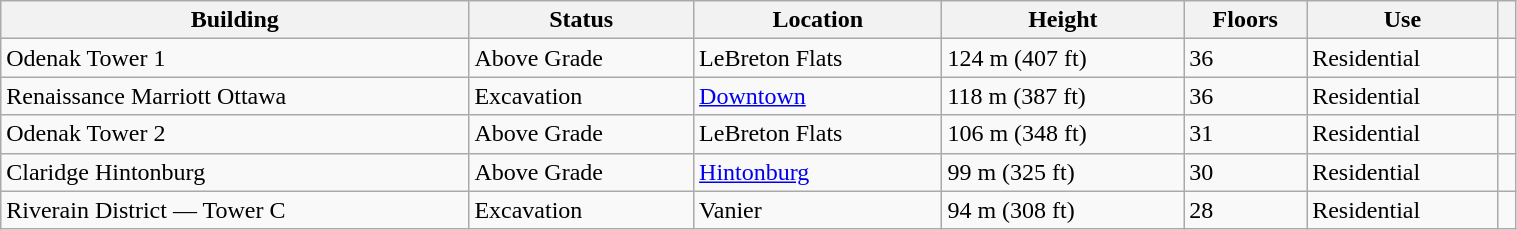<table class="wikitable sortable" style="width:80%;">
<tr>
<th>Building</th>
<th>Status</th>
<th>Location</th>
<th>Height</th>
<th>Floors</th>
<th>Use</th>
<th class="unsortable"></th>
</tr>
<tr>
<td>Odenak Tower 1</td>
<td>Above Grade</td>
<td>LeBreton Flats</td>
<td>124 m (407 ft)</td>
<td>36</td>
<td>Residential</td>
<td></td>
</tr>
<tr>
<td>Renaissance Marriott Ottawa</td>
<td>Excavation</td>
<td><a href='#'>Downtown</a></td>
<td>118 m (387 ft)</td>
<td>36</td>
<td>Residential</td>
<td></td>
</tr>
<tr>
<td>Odenak Tower 2</td>
<td>Above Grade</td>
<td>LeBreton Flats</td>
<td>106 m (348 ft)</td>
<td>31</td>
<td>Residential</td>
<td></td>
</tr>
<tr>
<td>Claridge Hintonburg</td>
<td>Above Grade</td>
<td><a href='#'>Hintonburg</a></td>
<td>99 m (325 ft)</td>
<td>30</td>
<td>Residential</td>
<td></td>
</tr>
<tr>
<td>Riverain District — Tower C</td>
<td>Excavation</td>
<td>Vanier</td>
<td>94 m (308 ft)</td>
<td>28</td>
<td>Residential</td>
<td></td>
</tr>
</table>
